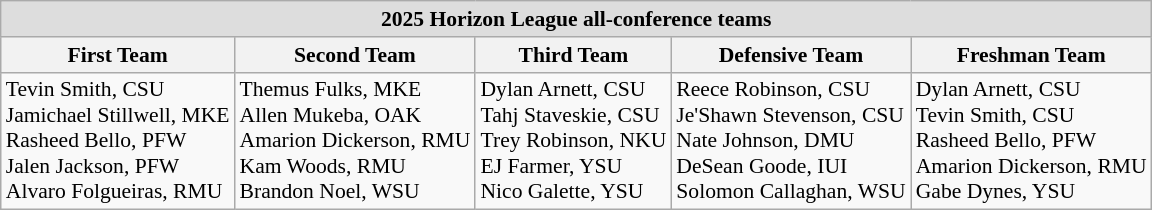<table class="wikitable" style="white-space:nowrap; font-size:90%;">
<tr>
<td colspan="7" style="text-align:center; background:#ddd;"><strong>2025 Horizon League all-conference teams</strong></td>
</tr>
<tr>
<th>First Team</th>
<th>Second Team</th>
<th>Third Team</th>
<th>Defensive Team</th>
<th>Freshman Team</th>
</tr>
<tr>
<td>Tevin Smith, CSU<br>Jamichael Stillwell, MKE<br>Rasheed Bello, PFW<br>Jalen Jackson, PFW<br>Alvaro Folgueiras, RMU</td>
<td>Themus Fulks, MKE<br>Allen Mukeba, OAK<br>Amarion Dickerson, RMU<br>Kam Woods, RMU<br>Brandon Noel, WSU</td>
<td>Dylan Arnett, CSU<br>Tahj Staveskie, CSU<br>Trey Robinson, NKU<br>EJ Farmer, YSU<br>Nico Galette, YSU</td>
<td>Reece Robinson, CSU<br>Je'Shawn Stevenson, CSU<br>Nate Johnson, DMU<br>DeSean Goode, IUI<br>Solomon Callaghan, WSU</td>
<td>Dylan Arnett, CSU<br>Tevin Smith, CSU<br>Rasheed Bello, PFW<br>Amarion Dickerson, RMU<br>Gabe Dynes, YSU</td>
</tr>
</table>
